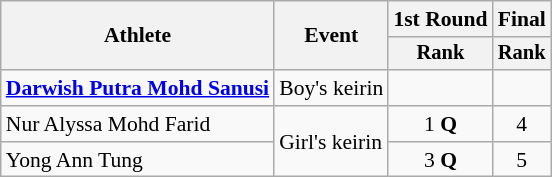<table class="wikitable" style="font-size:90%">
<tr>
<th rowspan=2>Athlete</th>
<th rowspan=2>Event</th>
<th>1st Round</th>
<th>Final</th>
</tr>
<tr style="font-size:95%">
<th>Rank</th>
<th>Rank</th>
</tr>
<tr align=center>
<td align=left><strong><a href='#'>Darwish Putra Mohd Sanusi</a></strong></td>
<td align=left>Boy's keirin</td>
<td></td>
<td></td>
</tr>
<tr align=center>
<td align=left>Nur Alyssa Mohd Farid</td>
<td align=left rowspan=2>Girl's keirin</td>
<td>1 <strong>Q</strong></td>
<td>4</td>
</tr>
<tr align=center>
<td align=left>Yong Ann Tung</td>
<td>3 <strong>Q</strong></td>
<td>5</td>
</tr>
</table>
